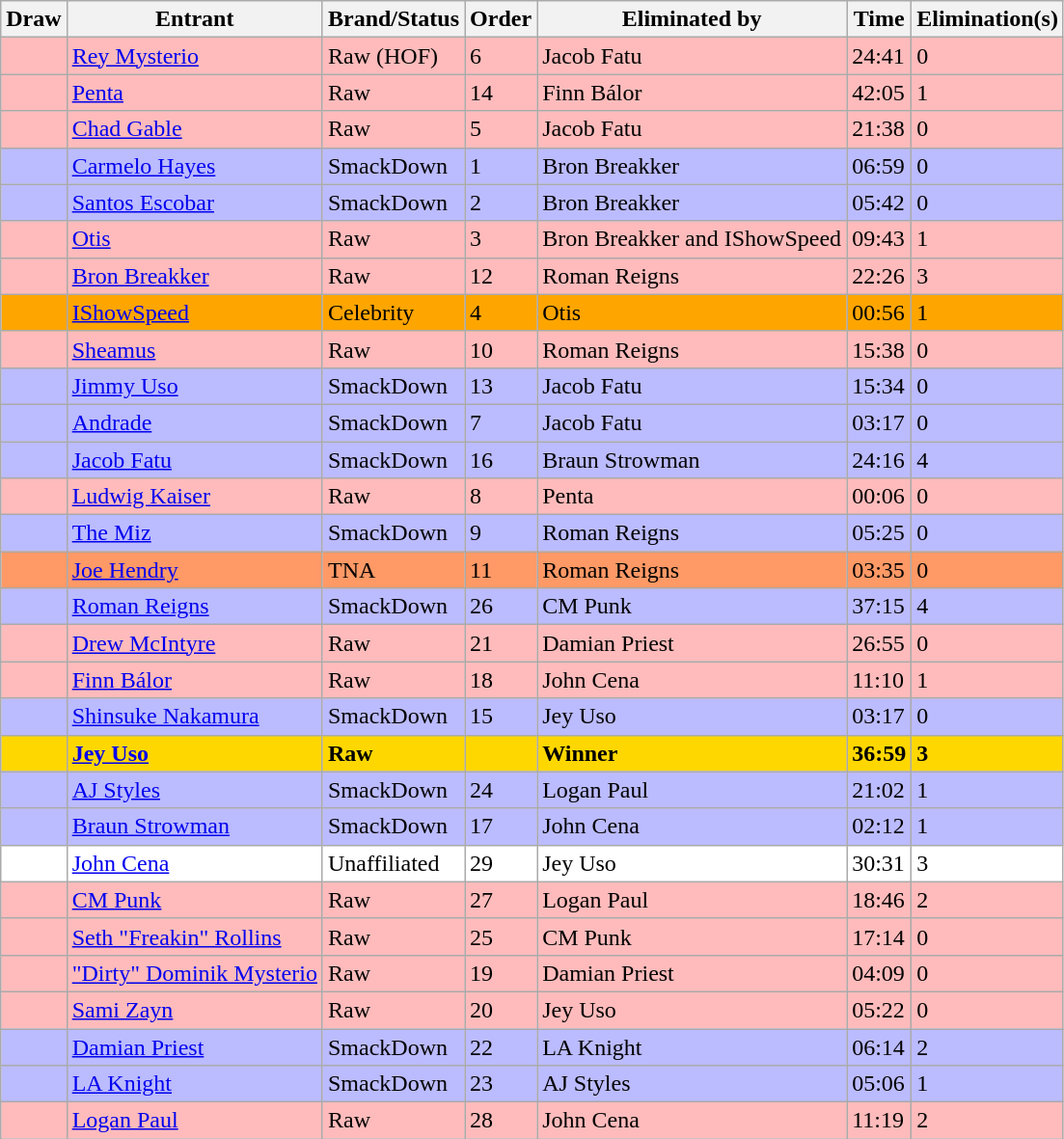<table class="wikitable sortable">
<tr>
<th>Draw</th>
<th>Entrant</th>
<th>Brand/Status</th>
<th>Order</th>
<th>Eliminated by</th>
<th>Time</th>
<th>Elimination(s)</th>
</tr>
<tr style="background: #FBB;">
<td></td>
<td><a href='#'>Rey Mysterio</a></td>
<td>Raw (HOF)</td>
<td>6</td>
<td>Jacob Fatu</td>
<td>24:41</td>
<td>0</td>
</tr>
<tr style="background: #FBB;">
<td></td>
<td><a href='#'>Penta</a></td>
<td>Raw</td>
<td>14</td>
<td>Finn Bálor</td>
<td>42:05</td>
<td>1</td>
</tr>
<tr style="background: #FBB;">
<td></td>
<td><a href='#'>Chad Gable</a></td>
<td>Raw</td>
<td>5</td>
<td>Jacob Fatu</td>
<td>21:38</td>
<td>0</td>
</tr>
<tr style="background: #BBF;">
<td></td>
<td><a href='#'>Carmelo Hayes</a></td>
<td>SmackDown</td>
<td>1</td>
<td>Bron Breakker</td>
<td>06:59</td>
<td>0</td>
</tr>
<tr style="background: #BBF;">
<td></td>
<td><a href='#'>Santos Escobar</a></td>
<td>SmackDown</td>
<td>2</td>
<td>Bron Breakker</td>
<td>05:42</td>
<td>0</td>
</tr>
<tr style="background: #FBB;">
<td></td>
<td><a href='#'>Otis</a></td>
<td>Raw</td>
<td>3</td>
<td>Bron Breakker and IShowSpeed</td>
<td>09:43</td>
<td>1</td>
</tr>
<tr style="background: #FBB;">
<td></td>
<td><a href='#'>Bron Breakker</a></td>
<td>Raw</td>
<td>12</td>
<td>Roman Reigns</td>
<td>22:26</td>
<td>3</td>
</tr>
<tr style="background:orange">
<td></td>
<td><a href='#'>IShowSpeed</a></td>
<td>Celebrity</td>
<td>4</td>
<td>Otis</td>
<td>00:56</td>
<td>1</td>
</tr>
<tr style="background: #FBB;">
<td></td>
<td><a href='#'>Sheamus</a></td>
<td>Raw</td>
<td>10</td>
<td>Roman Reigns</td>
<td>15:38</td>
<td>0</td>
</tr>
<tr style="background: #BBF;">
<td></td>
<td><a href='#'>Jimmy Uso</a></td>
<td>SmackDown</td>
<td>13</td>
<td>Jacob Fatu</td>
<td>15:34</td>
<td>0</td>
</tr>
<tr style="background: #BBF;">
<td></td>
<td><a href='#'>Andrade</a></td>
<td>SmackDown</td>
<td>7</td>
<td>Jacob Fatu</td>
<td>03:17</td>
<td>0</td>
</tr>
<tr style="background: #BBF;">
<td></td>
<td><a href='#'>Jacob Fatu</a></td>
<td>SmackDown</td>
<td>16</td>
<td>Braun Strowman</td>
<td>24:16</td>
<td>4</td>
</tr>
<tr style="background: #FBB;">
<td></td>
<td><a href='#'>Ludwig Kaiser</a></td>
<td>Raw</td>
<td>8</td>
<td>Penta</td>
<td>00:06</td>
<td>0</td>
</tr>
<tr style="background: #BBF;">
<td></td>
<td><a href='#'>The Miz</a></td>
<td>SmackDown</td>
<td>9</td>
<td>Roman Reigns</td>
<td>05:25</td>
<td>0</td>
</tr>
<tr style="background: #FF9966;">
<td></td>
<td><a href='#'>Joe Hendry</a></td>
<td>TNA</td>
<td>11</td>
<td>Roman Reigns</td>
<td>03:35</td>
<td>0</td>
</tr>
<tr style="background: #BBF;">
<td></td>
<td><a href='#'>Roman Reigns</a></td>
<td>SmackDown</td>
<td>26</td>
<td>CM Punk</td>
<td>37:15</td>
<td>4</td>
</tr>
<tr style="background: #FBB;">
<td></td>
<td><a href='#'>Drew McIntyre</a></td>
<td>Raw</td>
<td>21</td>
<td>Damian Priest</td>
<td>26:55</td>
<td>0</td>
</tr>
<tr style="background: #FBB;">
<td></td>
<td><a href='#'>Finn Bálor</a></td>
<td>Raw</td>
<td>18</td>
<td>John Cena</td>
<td>11:10</td>
<td>1</td>
</tr>
<tr style="background: #BBF;">
<td></td>
<td><a href='#'>Shinsuke Nakamura</a></td>
<td>SmackDown</td>
<td>15</td>
<td>Jey Uso</td>
<td>03:17</td>
<td>0</td>
</tr>
<tr style="background: gold; font-weight:bold;">
<td><strong></strong></td>
<td><strong><a href='#'>Jey Uso</a></strong></td>
<td><strong>Raw</strong></td>
<td><strong></strong></td>
<td><strong>Winner</strong></td>
<td><strong>36:59</strong></td>
<td><strong>3</strong></td>
</tr>
<tr style="background: #BBF;">
<td></td>
<td><a href='#'>AJ Styles</a></td>
<td>SmackDown</td>
<td>24</td>
<td>Logan Paul</td>
<td>21:02</td>
<td>1</td>
</tr>
<tr style="background: #BBF;">
<td></td>
<td><a href='#'>Braun Strowman</a></td>
<td>SmackDown</td>
<td>17</td>
<td>John Cena</td>
<td>02:12</td>
<td>1</td>
</tr>
<tr style="background: #FFF;">
<td></td>
<td><a href='#'>John Cena</a></td>
<td>Unaffiliated</td>
<td>29</td>
<td>Jey Uso</td>
<td>30:31</td>
<td>3</td>
</tr>
<tr style="background: #FBB;">
<td></td>
<td><a href='#'>CM Punk</a></td>
<td>Raw</td>
<td>27</td>
<td>Logan Paul</td>
<td>18:46</td>
<td>2</td>
</tr>
<tr style="background: #FBB;">
<td></td>
<td><a href='#'>Seth "Freakin" Rollins</a></td>
<td>Raw</td>
<td>25</td>
<td>CM Punk</td>
<td>17:14</td>
<td>0</td>
</tr>
<tr style="background: #FBB;">
<td></td>
<td><a href='#'>"Dirty" Dominik Mysterio</a></td>
<td>Raw</td>
<td>19</td>
<td>Damian Priest</td>
<td>04:09</td>
<td>0</td>
</tr>
<tr style="background: #FBB;">
<td></td>
<td><a href='#'>Sami Zayn</a></td>
<td>Raw</td>
<td>20</td>
<td>Jey Uso</td>
<td>05:22</td>
<td>0</td>
</tr>
<tr style="background: #BBF;">
<td></td>
<td><a href='#'>Damian Priest</a></td>
<td>SmackDown</td>
<td>22</td>
<td>LA Knight</td>
<td>06:14</td>
<td>2</td>
</tr>
<tr style="background: #BBF;">
<td></td>
<td><a href='#'>LA Knight</a></td>
<td>SmackDown</td>
<td>23</td>
<td>AJ Styles</td>
<td>05:06</td>
<td>1</td>
</tr>
<tr style="background: #FBB;">
<td></td>
<td><a href='#'>Logan Paul</a></td>
<td>Raw</td>
<td>28</td>
<td>John Cena</td>
<td>11:19</td>
<td>2</td>
</tr>
</table>
